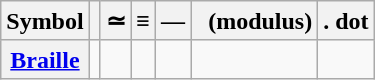<table class="wikitable" style="text-align:center">
<tr>
<th>Symbol</th>
<th></th>
<th>≃</th>
<th>≡</th>
<th>—</th>
<th>  (modulus)</th>
<th>. dot</th>
</tr>
<tr>
<th><a href='#'>Braille</a></th>
<td></td>
<td></td>
<td></td>
<td></td>
<td></td>
<td></td>
</tr>
</table>
